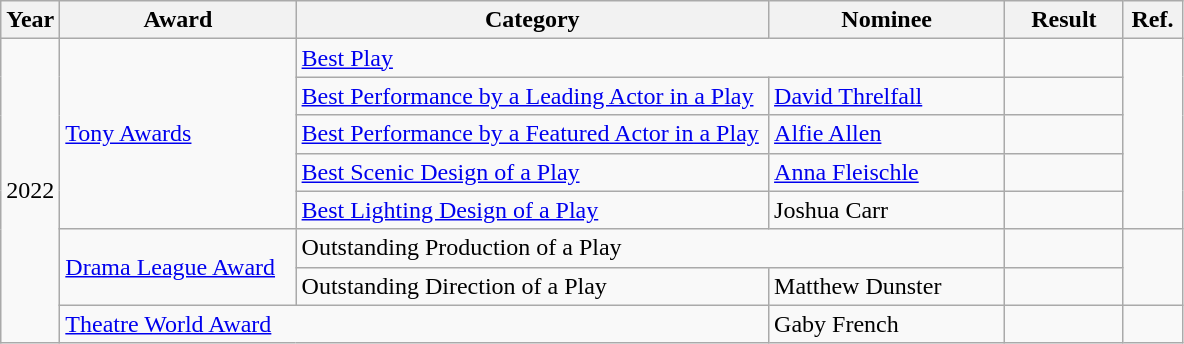<table class="wikitable">
<tr>
<th width="5%">Year</th>
<th width="20%">Award</th>
<th width="40%">Category</th>
<th width="20%">Nominee</th>
<th width="10%">Result</th>
<th width="5%">Ref.</th>
</tr>
<tr>
<td rowspan="8">2022</td>
<td rowspan="5"><a href='#'>Tony Awards</a></td>
<td colspan="2"><a href='#'>Best Play</a></td>
<td></td>
<td rowspan=5></td>
</tr>
<tr>
<td><a href='#'>Best Performance by a Leading Actor in a Play</a></td>
<td><a href='#'>David Threlfall</a></td>
<td></td>
</tr>
<tr>
<td><a href='#'>Best Performance by a Featured Actor in a Play</a></td>
<td><a href='#'>Alfie Allen</a></td>
<td></td>
</tr>
<tr>
<td><a href='#'>Best Scenic Design of a Play</a></td>
<td><a href='#'>Anna Fleischle</a></td>
<td></td>
</tr>
<tr>
<td><a href='#'>Best Lighting Design of a Play</a></td>
<td>Joshua Carr</td>
<td></td>
</tr>
<tr>
<td rowspan="2"><a href='#'>Drama League Award</a></td>
<td colspan="2">Outstanding Production of a Play</td>
<td></td>
<td rowspan=2></td>
</tr>
<tr>
<td>Outstanding Direction of a Play</td>
<td>Matthew Dunster</td>
<td></td>
</tr>
<tr>
<td colspan="2"><a href='#'>Theatre World Award</a></td>
<td>Gaby French</td>
<td></td>
<td></td>
</tr>
</table>
